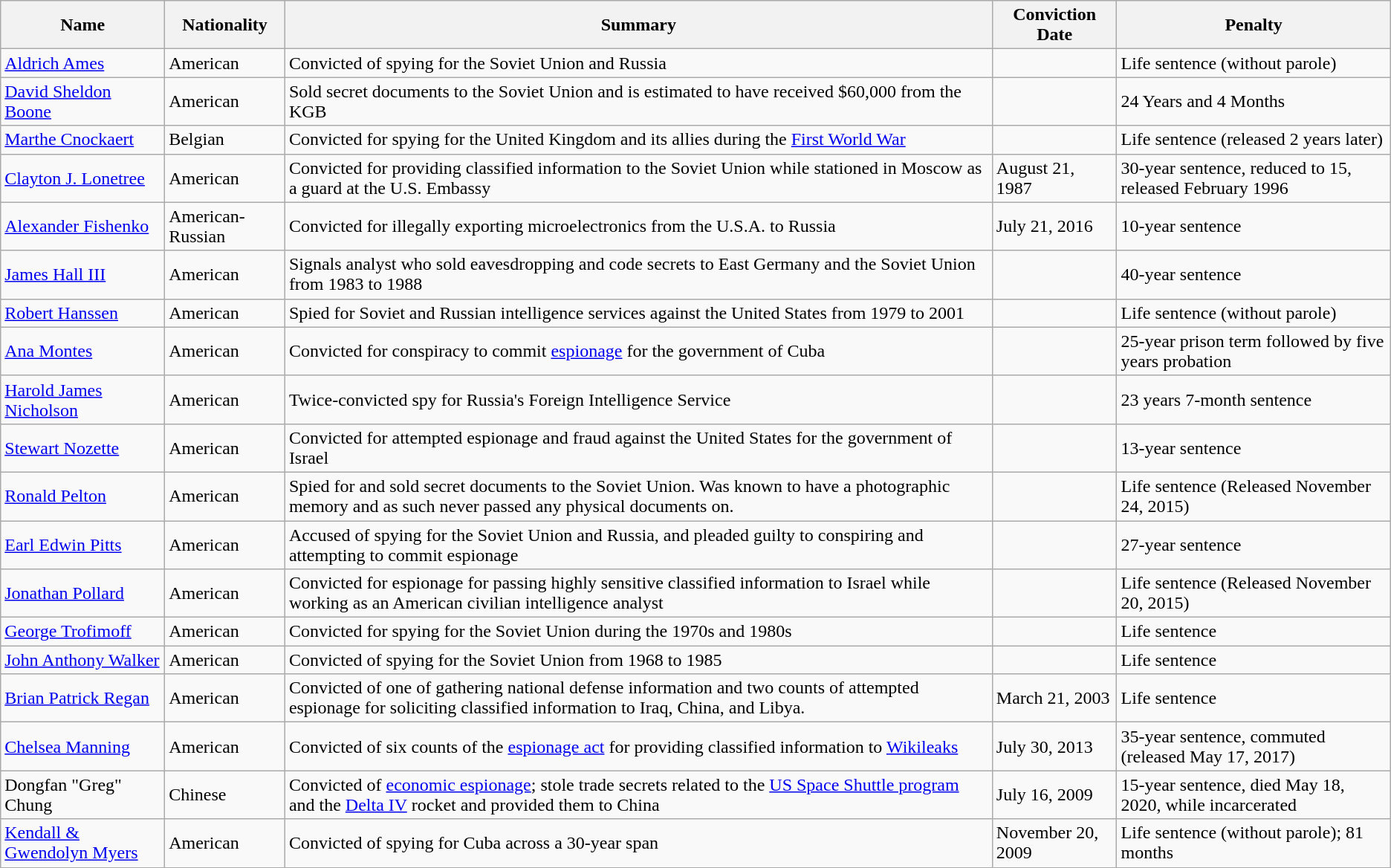<table class="wikitable sortable">
<tr>
<th>Name</th>
<th>Nationality</th>
<th>Summary</th>
<th>Conviction Date</th>
<th>Penalty</th>
</tr>
<tr>
<td><a href='#'>Aldrich Ames</a></td>
<td>American</td>
<td>Convicted of spying for the Soviet Union and Russia</td>
<td></td>
<td>Life sentence (without parole)</td>
</tr>
<tr>
<td><a href='#'>David Sheldon Boone</a></td>
<td>American</td>
<td>Sold secret documents to the Soviet Union and is estimated to have received $60,000 from the KGB</td>
<td></td>
<td>24 Years and 4 Months</td>
</tr>
<tr>
<td><a href='#'>Marthe Cnockaert</a></td>
<td>Belgian</td>
<td>Convicted for spying for the United Kingdom and its allies during the <a href='#'>First World War</a></td>
<td></td>
<td>Life sentence (released 2 years later)</td>
</tr>
<tr>
<td><a href='#'>Clayton J. Lonetree</a></td>
<td>American</td>
<td>Convicted for providing classified information to the Soviet Union while stationed in Moscow as a guard at the U.S. Embassy</td>
<td>August 21, 1987</td>
<td>30-year sentence, reduced to 15, released February 1996</td>
</tr>
<tr>
<td><a href='#'>Alexander Fishenko</a></td>
<td>American-Russian</td>
<td>Convicted for illegally exporting microelectronics from the U.S.A. to Russia</td>
<td>July 21, 2016</td>
<td>10-year sentence</td>
</tr>
<tr>
<td><a href='#'>James Hall III</a></td>
<td>American</td>
<td>Signals analyst who sold eavesdropping and code secrets to East Germany and the Soviet Union from 1983 to 1988</td>
<td></td>
<td>40-year sentence</td>
</tr>
<tr>
<td><a href='#'>Robert Hanssen</a></td>
<td>American</td>
<td>Spied for Soviet and Russian intelligence services against the United States from 1979 to 2001</td>
<td></td>
<td>Life sentence (without parole)</td>
</tr>
<tr>
<td><a href='#'>Ana Montes</a></td>
<td>American</td>
<td>Convicted for conspiracy to commit <a href='#'>espionage</a> for the government of Cuba</td>
<td></td>
<td>25-year prison term followed by five years probation</td>
</tr>
<tr>
<td><a href='#'>Harold James Nicholson</a></td>
<td>American</td>
<td>Twice-convicted spy for Russia's Foreign Intelligence Service</td>
<td></td>
<td>23 years 7-month sentence</td>
</tr>
<tr>
<td><a href='#'>Stewart Nozette</a></td>
<td>American</td>
<td>Convicted for attempted espionage and fraud against the United States for the government of Israel</td>
<td></td>
<td>13-year sentence</td>
</tr>
<tr>
<td><a href='#'>Ronald Pelton</a></td>
<td>American</td>
<td>Spied for and sold secret documents to the Soviet Union.  Was known to have a photographic memory and as such never passed any physical documents on.</td>
<td></td>
<td>Life sentence (Released November 24, 2015)</td>
</tr>
<tr>
<td><a href='#'>Earl Edwin Pitts</a></td>
<td>American</td>
<td>Accused of spying for the Soviet Union and Russia, and pleaded guilty to conspiring and attempting to commit espionage</td>
<td></td>
<td>27-year sentence</td>
</tr>
<tr>
<td><a href='#'>Jonathan Pollard</a></td>
<td>American</td>
<td>Convicted for espionage for passing highly sensitive classified information to Israel while working as an American civilian intelligence analyst</td>
<td></td>
<td>Life sentence (Released November 20, 2015)</td>
</tr>
<tr>
<td><a href='#'>George Trofimoff</a></td>
<td>American</td>
<td>Convicted for spying for the Soviet Union during the 1970s and 1980s</td>
<td></td>
<td>Life sentence</td>
</tr>
<tr>
<td><a href='#'>John Anthony Walker</a></td>
<td>American</td>
<td>Convicted of spying for the Soviet Union from 1968 to 1985</td>
<td></td>
<td>Life sentence</td>
</tr>
<tr>
<td><a href='#'>Brian Patrick Regan</a></td>
<td>American</td>
<td>Convicted of one of gathering national defense information and two counts of attempted espionage for soliciting classified information to Iraq, China, and Libya.</td>
<td>March 21, 2003</td>
<td>Life sentence</td>
</tr>
<tr>
<td><a href='#'>Chelsea Manning</a></td>
<td>American</td>
<td>Convicted of six counts of the <a href='#'>espionage act</a> for providing classified information to <a href='#'>Wikileaks</a></td>
<td>July 30, 2013</td>
<td>35-year sentence, commuted (released May 17, 2017)</td>
</tr>
<tr>
<td>Dongfan "Greg" Chung</td>
<td>Chinese</td>
<td>Convicted of <a href='#'>economic espionage</a>; stole trade secrets related to the <a href='#'>US Space Shuttle program</a> and the <a href='#'>Delta IV</a> rocket and provided them to China</td>
<td>July 16, 2009</td>
<td>15-year sentence, died May 18, 2020, while incarcerated</td>
</tr>
<tr>
<td><a href='#'>Kendall & Gwendolyn Myers</a></td>
<td>American</td>
<td>Convicted of spying for Cuba across a 30-year span</td>
<td>November 20, 2009</td>
<td>Life sentence (without parole); 81 months</td>
</tr>
</table>
